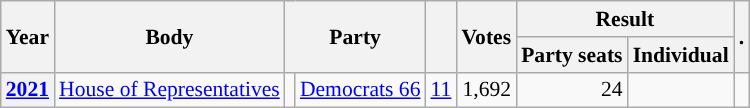<table class="wikitable plainrowheaders sortable" border=2 cellpadding=4 cellspacing=0 style="border: 1px #aaa solid; font-size: 90%; text-align:center;">
<tr>
<th scope="col" rowspan=2>Year</th>
<th scope="col" rowspan=2>Body</th>
<th scope="col" colspan=2 rowspan=2>Party</th>
<th scope="col" rowspan=2></th>
<th scope="col" rowspan=2>Votes</th>
<th scope="colgroup" colspan=2>Result</th>
<th scope="col" rowspan=2 class="unsortable">.</th>
</tr>
<tr>
<th scope="col">Party seats</th>
<th scope="col">Individual</th>
</tr>
<tr>
<th scope="row"><a href='#'>2021</a></th>
<td><a href='#'>House of Representatives</a></td>
<td style="background-color:"></td>
<td><a href='#'>Democrats 66</a></td>
<td style=text-align:right><a href='#'>11</a></td>
<td style=text-align:right>1,692</td>
<td style=text-align:right>24</td>
<td></td>
<td></td>
</tr>
</table>
